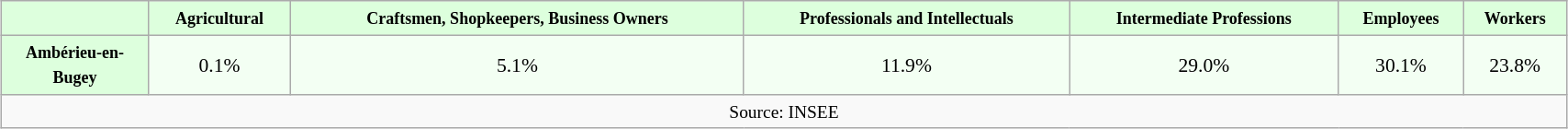<table class="wikitable" style="font-size:90%;width:90%;border:0px;text-align:center;line-height:120%;margin: 1em auto;">
<tr>
<th style="background: #ddffdd; color: #000000" width="100"> </th>
<th style="background: #ddffdd; color:#000000;"><small>Agricultural</small></th>
<th style="background: #ddffdd; color:#000000;"><small>Craftsmen, Shopkeepers, Business Owners</small></th>
<th style="background: #ddffdd; color:#000000;"><small>Professionals and Intellectuals</small></th>
<th style="background: #ddffdd; color:#000000;"><small>Intermediate Professions</small></th>
<th style="background: #ddffdd; color:#000000;"><small>Employees</small></th>
<th style="background: #ddffdd; color:#000000;"><small>Workers</small></th>
</tr>
<tr>
<th style="background: #ddffdd; color:#000000;"><small>Ambérieu-en-Bugey</small></th>
<td style="background: #f3fff3; color:#000000;">0.1%</td>
<td style="background: #f3fff3; color:#000000;">5.1%</td>
<td style="background: #f3fff3; color:#000000;">11.9%</td>
<td style="background: #f3fff3; color:#000000;">29.0%</td>
<td style="background: #f3fff3; color:#000000;">30.1%</td>
<td style="background: #f3fff3; color:#000000;">23.8%</td>
</tr>
<tr>
<td colspan="7" style="text-align:center;font-size:90%;">Source: INSEE</td>
</tr>
</table>
